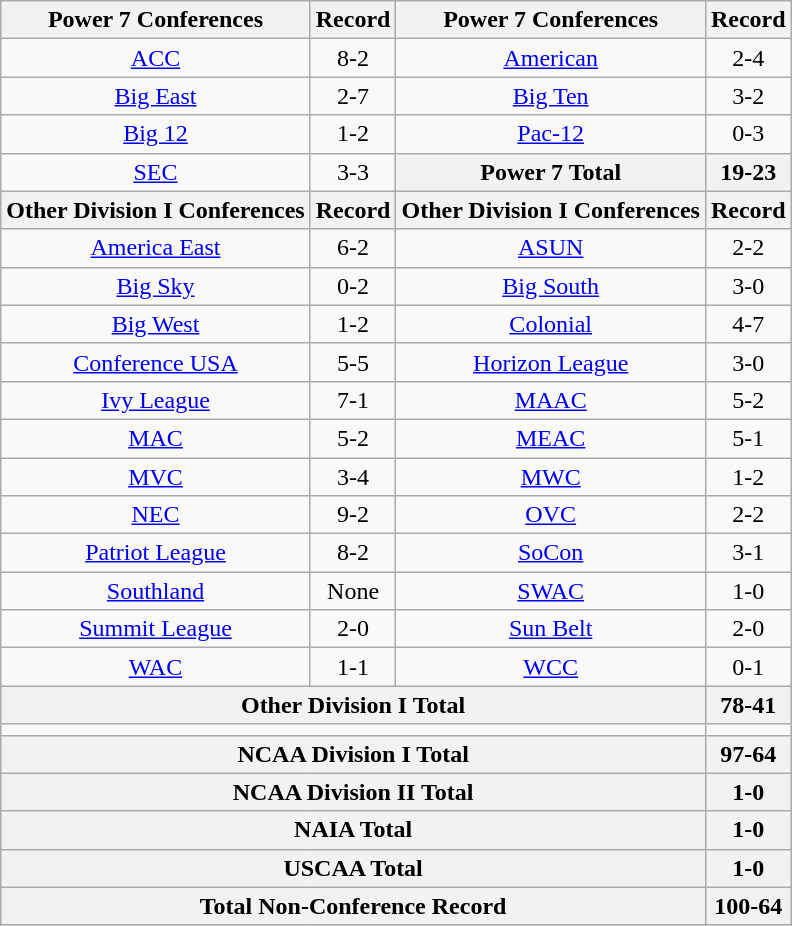<table class="wikitable" style="text-align:center">
<tr>
<th>Power 7 Conferences</th>
<th>Record</th>
<th>Power 7 Conferences</th>
<th>Record</th>
</tr>
<tr>
<td><a href='#'>ACC</a></td>
<td>8-2</td>
<td><a href='#'>American</a></td>
<td>2-4</td>
</tr>
<tr>
<td><a href='#'>Big East</a></td>
<td>2-7</td>
<td><a href='#'>Big Ten</a></td>
<td>3-2</td>
</tr>
<tr>
<td><a href='#'>Big 12</a></td>
<td>1-2</td>
<td><a href='#'>Pac-12</a></td>
<td>0-3</td>
</tr>
<tr>
<td><a href='#'>SEC</a></td>
<td>3-3</td>
<th>Power 7 Total</th>
<th>19-23</th>
</tr>
<tr>
<th>Other Division I Conferences</th>
<th>Record</th>
<th>Other Division I Conferences</th>
<th>Record</th>
</tr>
<tr>
<td><a href='#'>America East</a></td>
<td>6-2</td>
<td><a href='#'>ASUN</a></td>
<td>2-2</td>
</tr>
<tr>
<td><a href='#'>Big Sky</a></td>
<td>0-2</td>
<td><a href='#'>Big South</a></td>
<td>3-0</td>
</tr>
<tr>
<td><a href='#'>Big West</a></td>
<td>1-2</td>
<td><a href='#'>Colonial</a></td>
<td>4-7</td>
</tr>
<tr>
<td><a href='#'>Conference USA</a></td>
<td>5-5</td>
<td><a href='#'>Horizon League</a></td>
<td>3-0</td>
</tr>
<tr>
<td><a href='#'>Ivy League</a></td>
<td>7-1</td>
<td><a href='#'>MAAC</a></td>
<td>5-2</td>
</tr>
<tr>
<td><a href='#'>MAC</a></td>
<td>5-2</td>
<td><a href='#'>MEAC</a></td>
<td>5-1</td>
</tr>
<tr>
<td><a href='#'>MVC</a></td>
<td>3-4</td>
<td><a href='#'>MWC</a></td>
<td>1-2</td>
</tr>
<tr>
<td><a href='#'>NEC</a></td>
<td>9-2</td>
<td><a href='#'>OVC</a></td>
<td>2-2</td>
</tr>
<tr>
<td><a href='#'>Patriot League</a></td>
<td>8-2</td>
<td><a href='#'>SoCon</a></td>
<td>3-1</td>
</tr>
<tr>
<td><a href='#'>Southland</a></td>
<td>None</td>
<td><a href='#'>SWAC</a></td>
<td>1-0</td>
</tr>
<tr>
<td><a href='#'>Summit League</a></td>
<td>2-0</td>
<td><a href='#'>Sun Belt</a></td>
<td>2-0</td>
</tr>
<tr>
<td><a href='#'>WAC</a></td>
<td>1-1</td>
<td><a href='#'>WCC</a></td>
<td>0-1</td>
</tr>
<tr>
<th colspan="3">Other Division I Total</th>
<th>78-41</th>
</tr>
<tr>
<td colspan="3"></td>
<td></td>
</tr>
<tr>
<th colspan="3">NCAA Division I Total</th>
<th>97-64</th>
</tr>
<tr>
<th colspan="3">NCAA Division II Total</th>
<th>1-0</th>
</tr>
<tr>
<th colspan="3">NAIA Total</th>
<th>1-0</th>
</tr>
<tr>
<th colspan="3">USCAA Total</th>
<th>1-0</th>
</tr>
<tr>
<th colspan="3">Total Non-Conference Record</th>
<th>100-64</th>
</tr>
</table>
